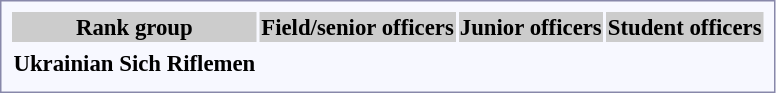<table style="border:1px solid #8888aa; background-color:#f7f8ff; padding:5px; font-size:95%; margin: 0px 12px 12px 0px;">
<tr style="background-color:#CCCCCC">
<th>Rank group</th>
<th colspan=3>Field/senior officers</th>
<th colspan=3>Junior officers</th>
<th colspan=1>Student officers</th>
</tr>
<tr style="text-align:center;">
<th rowspan=2> Ukrainian Sich Riflemen</th>
<td></td>
<td></td>
<td></td>
<td></td>
<td></td>
<td></td>
<td></td>
</tr>
<tr style="text-align:center;">
<td><br></td>
<td><br></td>
<td><br></td>
<td><br></td>
<td><br></td>
<td><br></td>
<td><br></td>
</tr>
</table>
